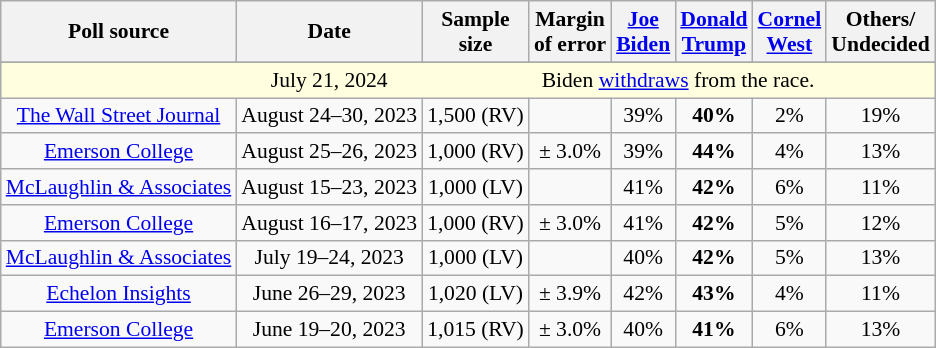<table class="wikitable sortable mw-datatable" style="text-align:center;font-size:90%;line-height:17px">
<tr>
<th>Poll source</th>
<th>Date</th>
<th>Sample<br>size</th>
<th>Margin<br>of error</th>
<th class="unsortable"><a href='#'>Joe<br>Biden</a><br><small></small></th>
<th class="unsortable"><a href='#'>Donald<br>Trump</a><br><small></small></th>
<th class="unsortable"><a href='#'>Cornel<br>West</a><br><small></small></th>
<th class="unsortable">Others/<br>Undecided</th>
</tr>
<tr>
</tr>
<tr style="background:lightyellow;">
<td style="border-right-style:hidden;"></td>
<td style="border-right-style:hidden; " data-sort-value="2024-07-21">July 21, 2024</td>
<td colspan="6">Biden <a href='#'>withdraws</a> from the race.</td>
</tr>
<tr>
<td><a href='#'>The Wall Street Journal</a></td>
<td data-sort-value="2023-08-23">August 24–30, 2023</td>
<td>1,500 (RV)</td>
<td></td>
<td>39%</td>
<td><strong>40%</strong></td>
<td>2%</td>
<td>19%</td>
</tr>
<tr>
<td><a href='#'>Emerson College</a></td>
<td data-sort-value="2023-08-26">August 25–26, 2023</td>
<td>1,000 (RV)</td>
<td>± 3.0%</td>
<td>39%</td>
<td><strong>44%</strong></td>
<td>4%</td>
<td>13%</td>
</tr>
<tr>
<td><a href='#'>McLaughlin & Associates</a></td>
<td data-sort-value="2023-08-23">August 15–23, 2023</td>
<td>1,000 (LV)</td>
<td></td>
<td>41%</td>
<td><strong>42%</strong></td>
<td>6%</td>
<td>11%</td>
</tr>
<tr>
<td><a href='#'>Emerson College</a></td>
<td data-sort-value="2023-08-17">August 16–17, 2023</td>
<td>1,000 (RV)</td>
<td>± 3.0%</td>
<td>41%</td>
<td><strong>42%</strong></td>
<td>5%</td>
<td>12%</td>
</tr>
<tr>
<td><a href='#'>McLaughlin & Associates</a></td>
<td data-sort-value="2023-07-24">July 19–24, 2023</td>
<td>1,000 (LV)</td>
<td></td>
<td>40%</td>
<td><strong>42%</strong></td>
<td>5%</td>
<td>13%</td>
</tr>
<tr>
<td><a href='#'>Echelon Insights</a></td>
<td data-sort-value="2023-06-29">June 26–29, 2023</td>
<td>1,020 (LV)</td>
<td>± 3.9%</td>
<td>42%</td>
<td><strong>43%</strong></td>
<td>4%</td>
<td>11%</td>
</tr>
<tr>
<td><a href='#'>Emerson College</a></td>
<td data-sort-value="2023-06-20">June 19–20, 2023</td>
<td>1,015 (RV)</td>
<td>± 3.0%</td>
<td>40%</td>
<td><strong>41%</strong></td>
<td>6%</td>
<td>13%</td>
</tr>
</table>
